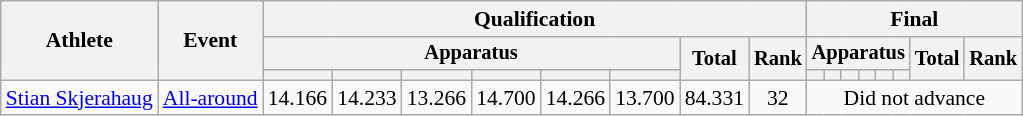<table class="wikitable" style="font-size:90%">
<tr>
<th rowspan=3>Athlete</th>
<th rowspan=3>Event</th>
<th colspan =8>Qualification</th>
<th colspan =8>Final</th>
</tr>
<tr style="font-size:95%">
<th colspan=6>Apparatus</th>
<th rowspan=2>Total</th>
<th rowspan=2>Rank</th>
<th colspan=6>Apparatus</th>
<th rowspan=2>Total</th>
<th rowspan=2>Rank</th>
</tr>
<tr style="font-size:95%">
<th></th>
<th></th>
<th></th>
<th></th>
<th></th>
<th></th>
<th></th>
<th></th>
<th></th>
<th></th>
<th></th>
<th></th>
</tr>
<tr align=center>
<td align=left><a href='#'>Stian Skjerahaug</a></td>
<td align=left><a href='#'>All-around</a></td>
<td>14.166</td>
<td>14.233</td>
<td>13.266</td>
<td>14.700</td>
<td>14.266</td>
<td>13.700</td>
<td>84.331</td>
<td>32</td>
<td colspan=8>Did not advance</td>
</tr>
</table>
